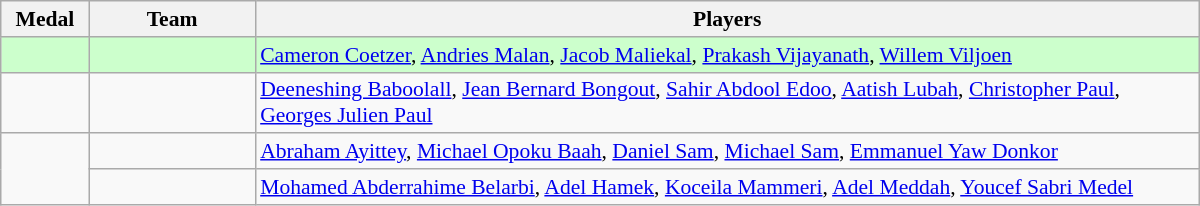<table class=wikitable style="text-align:left; font-size:90%" width="800px">
<tr>
<th width=50>Medal</th>
<th width=100>Team</th>
<th width=600>Players</th>
</tr>
<tr bgcolor=ccffcc>
<td style="text-align:center"></td>
<td></td>
<td><a href='#'>Cameron Coetzer</a>, <a href='#'>Andries Malan</a>, <a href='#'>Jacob Maliekal</a>, <a href='#'>Prakash Vijayanath</a>, <a href='#'>Willem Viljoen</a></td>
</tr>
<tr>
<td style="text-align:center"></td>
<td></td>
<td><a href='#'>Deeneshing Baboolall</a>, <a href='#'>Jean Bernard Bongout</a>, <a href='#'>Sahir Abdool Edoo</a>, <a href='#'>Aatish Lubah</a>, <a href='#'>Christopher Paul</a>, <a href='#'>Georges Julien Paul</a></td>
</tr>
<tr>
<td rowspan="2" style="text-align:center"></td>
<td></td>
<td><a href='#'>Abraham Ayittey</a>, <a href='#'>Michael Opoku Baah</a>, <a href='#'>Daniel Sam</a>, <a href='#'>Michael Sam</a>, <a href='#'>Emmanuel Yaw Donkor</a></td>
</tr>
<tr>
<td></td>
<td><a href='#'>Mohamed Abderrahime Belarbi</a>, <a href='#'>Adel Hamek</a>, <a href='#'>Koceila Mammeri</a>, <a href='#'>Adel Meddah</a>, <a href='#'>Youcef Sabri Medel</a></td>
</tr>
</table>
